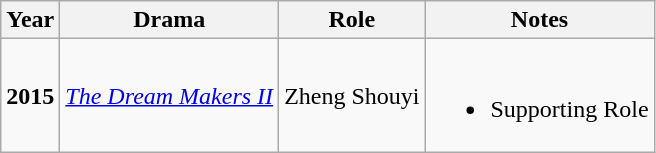<table class="wikitable">
<tr>
<th>Year</th>
<th>Drama</th>
<th>Role</th>
<th>Notes</th>
</tr>
<tr>
<td><strong>2015</strong></td>
<td><em><a href='#'>The Dream Makers II</a></em></td>
<td>Zheng Shouyi</td>
<td><br><ul><li>Supporting Role</li></ul></td>
</tr>
</table>
